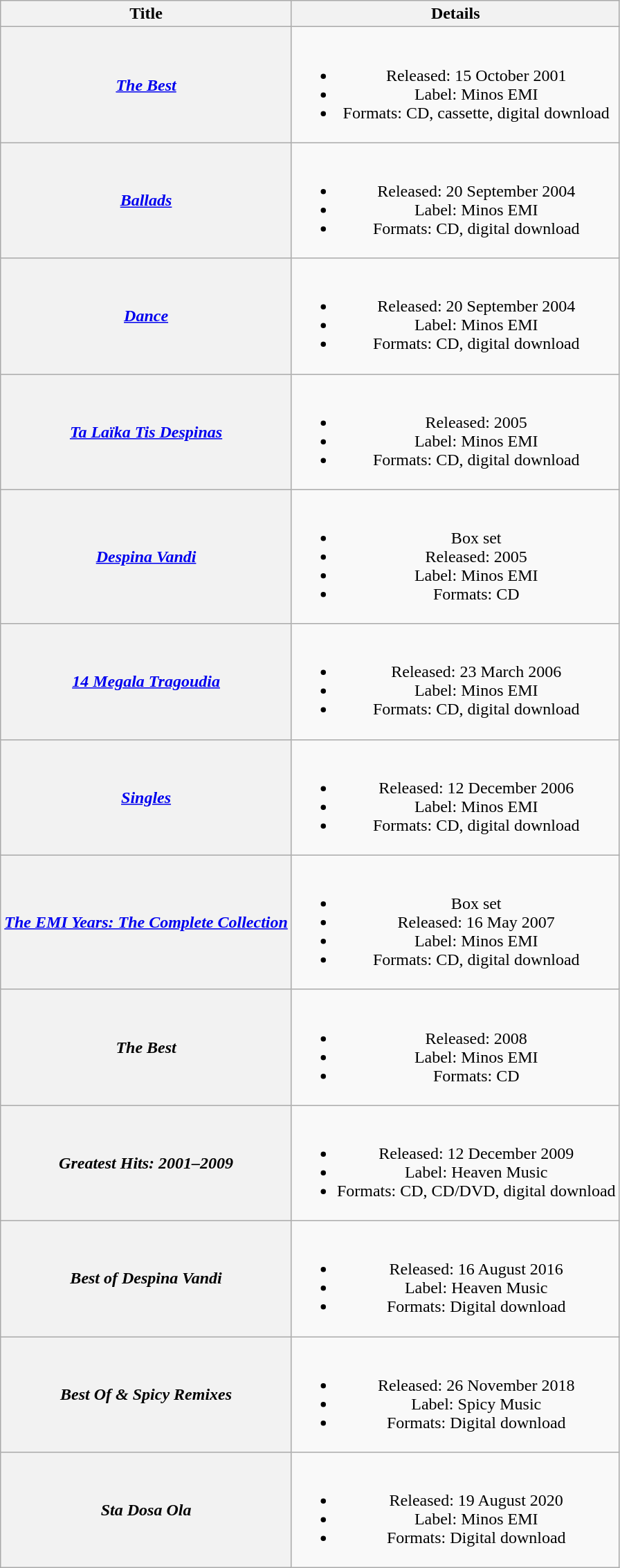<table class="wikitable plainrowheaders" style="text-align:center;">
<tr>
<th scope="col">Title</th>
<th scope="col">Details</th>
</tr>
<tr>
<th scope="row"><em><a href='#'>The Best</a></em></th>
<td><br><ul><li>Released: 15 October 2001</li><li>Label: Minos EMI</li><li>Formats: CD, cassette, digital download</li></ul></td>
</tr>
<tr>
<th scope="row"><em><a href='#'>Ballads</a></em></th>
<td><br><ul><li>Released: 20 September 2004</li><li>Label: Minos EMI</li><li>Formats: CD, digital download</li></ul></td>
</tr>
<tr>
<th scope="row"><em><a href='#'>Dance</a></em></th>
<td><br><ul><li>Released: 20 September 2004</li><li>Label: Minos EMI</li><li>Formats: CD, digital download</li></ul></td>
</tr>
<tr>
<th scope="row"><em><a href='#'>Ta Laïka Tis Despinas</a></em></th>
<td><br><ul><li>Released: 2005</li><li>Label: Minos EMI</li><li>Formats: CD, digital download</li></ul></td>
</tr>
<tr>
<th scope="row"><em><a href='#'>Despina Vandi</a></em></th>
<td><br><ul><li>Box set</li><li>Released: 2005</li><li>Label: Minos EMI</li><li>Formats: CD</li></ul></td>
</tr>
<tr>
<th scope="row"><em><a href='#'>14 Megala Tragoudia</a></em></th>
<td><br><ul><li>Released: 23 March 2006</li><li>Label: Minos EMI</li><li>Formats: CD, digital download</li></ul></td>
</tr>
<tr>
<th scope="row"><em><a href='#'>Singles</a></em></th>
<td><br><ul><li>Released: 12 December 2006</li><li>Label: Minos EMI</li><li>Formats: CD, digital download</li></ul></td>
</tr>
<tr>
<th scope="row"><em><a href='#'>The EMI Years: The Complete Collection</a></em></th>
<td><br><ul><li>Box set</li><li>Released: 16 May 2007</li><li>Label: Minos EMI</li><li>Formats: CD, digital download</li></ul></td>
</tr>
<tr>
<th scope="row"><em>The Best</em></th>
<td><br><ul><li>Released: 2008</li><li>Label: Minos EMI</li><li>Formats: CD</li></ul></td>
</tr>
<tr>
<th scope="row"><em>Greatest Hits: 2001–2009</em></th>
<td><br><ul><li>Released: 12 December 2009</li><li>Label: Heaven Music</li><li>Formats: CD, CD/DVD, digital download</li></ul></td>
</tr>
<tr>
<th scope="row"><em>Best of Despina Vandi</em></th>
<td><br><ul><li>Released: 16 August 2016</li><li>Label: Heaven Music</li><li>Formats: Digital download</li></ul></td>
</tr>
<tr>
<th scope="row"><em>Best Of & Spicy Remixes</em></th>
<td><br><ul><li>Released: 26 November 2018</li><li>Label: Spicy Music</li><li>Formats: Digital download</li></ul></td>
</tr>
<tr>
<th scope="row"><em>Sta Dosa Ola</em></th>
<td><br><ul><li>Released: 19 August 2020</li><li>Label: Minos EMI</li><li>Formats: Digital download</li></ul></td>
</tr>
</table>
